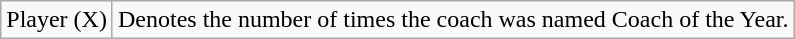<table class="wikitable">
<tr>
<td>Player (X)</td>
<td>Denotes the number of times the coach was named Coach of the Year.</td>
</tr>
</table>
